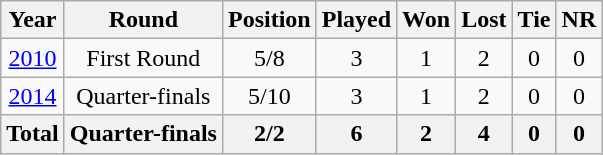<table class="wikitable" style="text-align: center;">
<tr>
<th>Year</th>
<th>Round</th>
<th>Position</th>
<th>Played</th>
<th>Won</th>
<th>Lost</th>
<th>Tie</th>
<th>NR</th>
</tr>
<tr>
<td><a href='#'>2010</a> </td>
<td>First Round</td>
<td>5/8</td>
<td>3</td>
<td>1</td>
<td>2</td>
<td>0</td>
<td>0</td>
</tr>
<tr>
<td><a href='#'>2014</a> </td>
<td>Quarter-finals</td>
<td>5/10</td>
<td>3</td>
<td>1</td>
<td>2</td>
<td>0</td>
<td>0</td>
</tr>
<tr>
<th>Total</th>
<th>Quarter-finals</th>
<th>2/2</th>
<th>6</th>
<th>2</th>
<th>4</th>
<th>0</th>
<th>0</th>
</tr>
</table>
